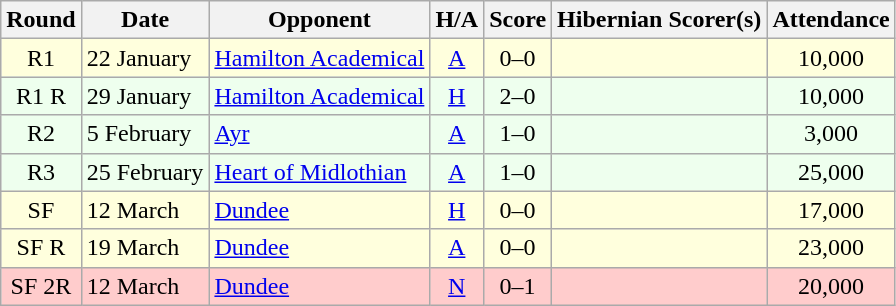<table class="wikitable" style="text-align:center">
<tr>
<th>Round</th>
<th>Date</th>
<th>Opponent</th>
<th>H/A</th>
<th>Score</th>
<th>Hibernian Scorer(s)</th>
<th>Attendance</th>
</tr>
<tr bgcolor=#FFFFDD>
<td>R1</td>
<td align=left>22 January</td>
<td align=left><a href='#'>Hamilton Academical</a></td>
<td><a href='#'>A</a></td>
<td>0–0</td>
<td align=left></td>
<td>10,000</td>
</tr>
<tr bgcolor=#EEFFEE>
<td>R1 R</td>
<td align=left>29 January</td>
<td align=left><a href='#'>Hamilton Academical</a></td>
<td><a href='#'>H</a></td>
<td>2–0</td>
<td align=left></td>
<td>10,000</td>
</tr>
<tr bgcolor=#EEFFEE>
<td>R2</td>
<td align=left>5 February</td>
<td align=left><a href='#'>Ayr</a></td>
<td><a href='#'>A</a></td>
<td>1–0</td>
<td align=left></td>
<td>3,000</td>
</tr>
<tr bgcolor=#EEFFEE>
<td>R3</td>
<td align=left>25 February</td>
<td align=left><a href='#'>Heart of Midlothian</a></td>
<td><a href='#'>A</a></td>
<td>1–0</td>
<td align=left></td>
<td>25,000</td>
</tr>
<tr bgcolor=#FFFFDD>
<td>SF</td>
<td align=left>12 March</td>
<td align=left><a href='#'>Dundee</a></td>
<td><a href='#'>H</a></td>
<td>0–0</td>
<td align=left></td>
<td>17,000</td>
</tr>
<tr bgcolor=#FFFFDD>
<td>SF R</td>
<td align=left>19 March</td>
<td align=left><a href='#'>Dundee</a></td>
<td><a href='#'>A</a></td>
<td>0–0</td>
<td align=left></td>
<td>23,000</td>
</tr>
<tr bgcolor=#FFCCCC>
<td>SF 2R</td>
<td align=left>12 March</td>
<td align=left><a href='#'>Dundee</a></td>
<td><a href='#'>N</a></td>
<td>0–1</td>
<td align=left></td>
<td>20,000</td>
</tr>
</table>
